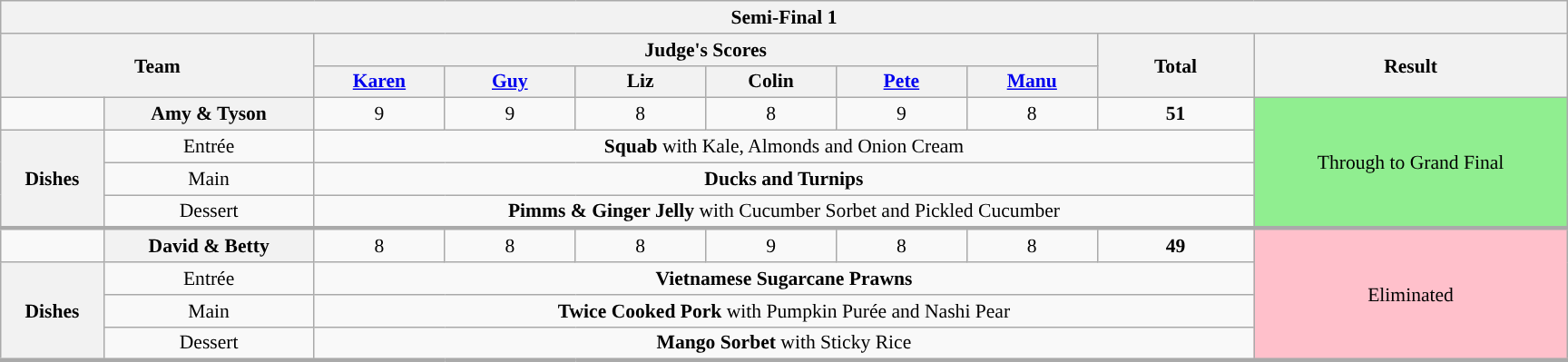<table class="wikitable plainrowheaders" style="margin:1em auto; text-align:center; font-size:90%; width:80em;">
<tr>
<th colspan="10" >Semi-Final 1</th>
</tr>
<tr>
<th rowspan="2" style="width:20%;" colspan="2">Team</th>
<th colspan="6" style="width:50%;">Judge's Scores</th>
<th rowspan="2" style="width:10%;">Total<br></th>
<th rowspan="2" style="width:20%;">Result</th>
</tr>
<tr>
<th style="width:50px;"><a href='#'>Karen</a></th>
<th style="width:50px;"><a href='#'>Guy</a></th>
<th style="width:50px;">Liz</th>
<th style="width:50px;">Colin</th>
<th style="width:50px;"><a href='#'>Pete</a></th>
<th style="width:50px;"><a href='#'>Manu</a></th>
</tr>
<tr>
<td></td>
<th>Amy & Tyson</th>
<td>9</td>
<td>9</td>
<td>8</td>
<td>8</td>
<td>9</td>
<td>8</td>
<td><strong>51</strong></td>
<td rowspan="4" style="background:lightgreen">Through to Grand Final</td>
</tr>
<tr>
<th rowspan="3">Dishes</th>
<td>Entrée</td>
<td colspan="7"><strong>Squab</strong> with Kale, Almonds and Onion Cream</td>
</tr>
<tr>
<td>Main</td>
<td colspan="7"><strong>Ducks and Turnips</strong></td>
</tr>
<tr>
<td>Dessert</td>
<td colspan="7"><strong>Pimms & Ginger Jelly</strong> with Cucumber Sorbet and Pickled Cucumber</td>
</tr>
<tr style="border-top:3px solid #aaa;">
<td></td>
<th>David & Betty</th>
<td>8</td>
<td>8</td>
<td>8</td>
<td>9</td>
<td>8</td>
<td>8</td>
<td><strong>49</strong></td>
<td style="background:pink" rowspan="4">Eliminated</td>
</tr>
<tr>
<th rowspan="3">Dishes</th>
<td>Entrée</td>
<td colspan="7"><strong>Vietnamese Sugarcane Prawns</strong></td>
</tr>
<tr>
<td>Main</td>
<td colspan="7"><strong>Twice Cooked Pork</strong> with Pumpkin Purée and Nashi Pear</td>
</tr>
<tr>
<td>Dessert</td>
<td colspan="7"><strong>Mango Sorbet</strong> with Sticky Rice</td>
</tr>
<tr style="border-top:3px solid #aaa;">
</tr>
</table>
